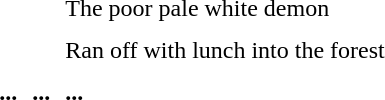<table align=center cellpadding=4>
<tr>
<td></td>
<td></td>
<td>The poor pale white demon</td>
</tr>
<tr>
<td></td>
<td></td>
<td>Ran off with lunch into the forest</td>
</tr>
<tr>
<td><strong>...</strong></td>
<td><strong>...</strong></td>
<td><strong>...</strong></td>
</tr>
</table>
